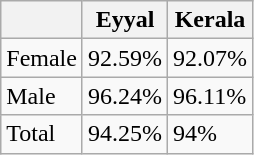<table class="wikitable">
<tr>
<th></th>
<th>Eyyal</th>
<th>Kerala</th>
</tr>
<tr>
<td>Female</td>
<td>92.59%</td>
<td>92.07%</td>
</tr>
<tr>
<td>Male</td>
<td>96.24%</td>
<td>96.11%</td>
</tr>
<tr>
<td>Total</td>
<td>94.25%</td>
<td>94%</td>
</tr>
</table>
